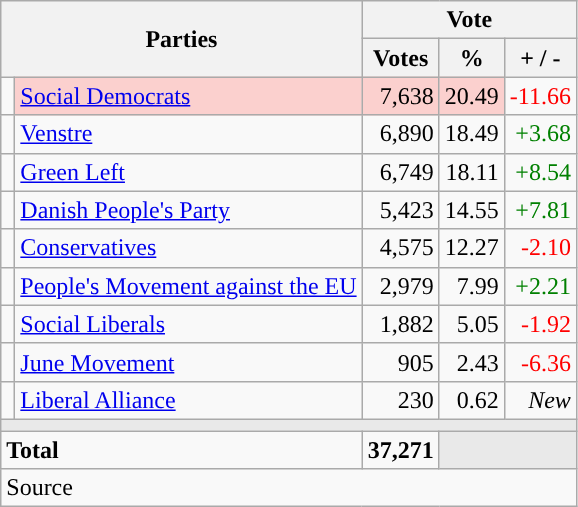<table class="wikitable" style="text-align:right;">
<tr>
<th style="text-align:centre;" rowspan="2" colspan="2" width="225">Parties</th>
<th colspan="3">Vote</th>
</tr>
<tr>
<th width="15">Votes</th>
<th width="15">%</th>
<th width="15">+ / -</th>
</tr>
<tr>
<td width="2" style="color:inherit;background:"></td>
<td bgcolor=#fbd0ce   align="left"><a href='#'>Social Democrats</a></td>
<td bgcolor=#fbd0ce>7,638</td>
<td bgcolor=#fbd0ce>20.49</td>
<td style=color:red;>-11.66</td>
</tr>
<tr>
<td width="2" style="color:inherit;background:"></td>
<td align="left"><a href='#'>Venstre</a></td>
<td>6,890</td>
<td>18.49</td>
<td style=color:green;>+3.68</td>
</tr>
<tr>
<td width="2" style="color:inherit;background:"></td>
<td align="left"><a href='#'>Green Left</a></td>
<td>6,749</td>
<td>18.11</td>
<td style=color:green;>+8.54</td>
</tr>
<tr>
<td width="2" style="color:inherit;background:"></td>
<td align="left"><a href='#'>Danish People's Party</a></td>
<td>5,423</td>
<td>14.55</td>
<td style=color:green;>+7.81</td>
</tr>
<tr>
<td width="2" style="color:inherit;background:"></td>
<td align="left"><a href='#'>Conservatives</a></td>
<td>4,575</td>
<td>12.27</td>
<td style=color:red;>-2.10</td>
</tr>
<tr>
<td width="2" style="color:inherit;background:"></td>
<td align="left"><a href='#'>People's Movement against the EU</a></td>
<td>2,979</td>
<td>7.99</td>
<td style=color:green;>+2.21</td>
</tr>
<tr>
<td width="2" style="color:inherit;background:"></td>
<td align="left"><a href='#'>Social Liberals</a></td>
<td>1,882</td>
<td>5.05</td>
<td style=color:red;>-1.92</td>
</tr>
<tr>
<td width="2" style="color:inherit;background:"></td>
<td align="left"><a href='#'>June Movement</a></td>
<td>905</td>
<td>2.43</td>
<td style=color:red;>-6.36</td>
</tr>
<tr>
<td width="2" style="color:inherit;background:"></td>
<td align="left"><a href='#'>Liberal Alliance</a></td>
<td>230</td>
<td>0.62</td>
<td><em>New</em></td>
</tr>
<tr>
<td colspan="7" bgcolor="#E9E9E9"></td>
</tr>
<tr>
<td align="left" colspan="2"><strong>Total</strong></td>
<td><strong>37,271</strong></td>
<td bgcolor="#E9E9E9" colspan="2"></td>
</tr>
<tr>
<td align="left" colspan="6">Source</td>
</tr>
</table>
